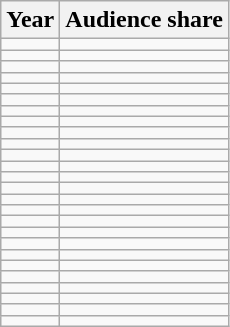<table class="wikitable">
<tr>
<th>Year</th>
<th>Audience share</th>
</tr>
<tr>
<td></td>
<td></td>
</tr>
<tr>
<td></td>
<td></td>
</tr>
<tr>
<td></td>
<td></td>
</tr>
<tr>
<td></td>
<td></td>
</tr>
<tr>
<td></td>
<td></td>
</tr>
<tr>
<td></td>
<td></td>
</tr>
<tr>
<td></td>
<td></td>
</tr>
<tr>
<td></td>
<td></td>
</tr>
<tr>
<td></td>
<td></td>
</tr>
<tr>
<td></td>
<td></td>
</tr>
<tr>
<td></td>
<td></td>
</tr>
<tr>
<td></td>
<td></td>
</tr>
<tr>
<td></td>
<td></td>
</tr>
<tr>
<td></td>
<td></td>
</tr>
<tr>
<td></td>
<td></td>
</tr>
<tr>
<td></td>
<td></td>
</tr>
<tr>
<td></td>
<td></td>
</tr>
<tr>
<td></td>
<td></td>
</tr>
<tr>
<td></td>
<td></td>
</tr>
<tr>
<td></td>
<td></td>
</tr>
<tr>
<td></td>
<td></td>
</tr>
<tr>
<td></td>
<td></td>
</tr>
<tr>
<td></td>
<td></td>
</tr>
<tr>
<td></td>
<td></td>
</tr>
<tr>
<td></td>
<td></td>
</tr>
<tr>
<td></td>
<td></td>
</tr>
</table>
